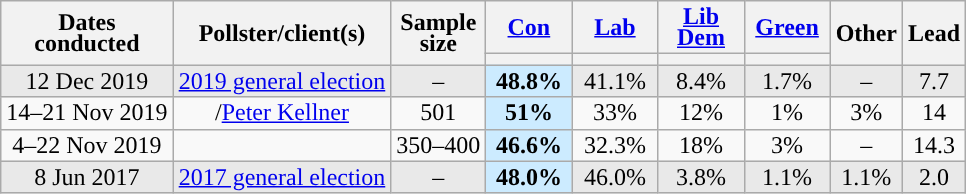<table class="wikitable sortable mw-datatable" style="text-align:center;line-height:14px;">
<tr>
<th rowspan="2">Dates<br>conducted</th>
<th rowspan="2">Pollster/client(s)</th>
<th rowspan="2" data-sort-type="number">Sample<br>size</th>
<th class="unsortable" style="width:50px;"><a href='#'>Con</a></th>
<th class="unsortable" style="width:50px;"><a href='#'>Lab</a></th>
<th class="unsortable" style="width:50px;"><a href='#'>Lib Dem</a></th>
<th class="unsortable" style="width:50px;"><a href='#'>Green</a></th>
<th rowspan="2" class="unsortable">Other</th>
<th rowspan="2" data-sort-type="number">Lead</th>
</tr>
<tr>
<th data-sort-type="number" style="background:"></th>
<th data-sort-type="number" style="background:"></th>
<th data-sort-type="number" style="background:"></th>
<th data-sort-type="number" style="background:"></th>
</tr>
<tr style="background:#E9E9E9;">
<td data-sort-value="2017-06-08">12 Dec 2019</td>
<td><a href='#'>2019 general election</a></td>
<td>–</td>
<td style="background:#CCEBFF;"><strong>48.8%</strong></td>
<td>41.1%</td>
<td>8.4%</td>
<td>1.7%</td>
<td>–</td>
<td style="background:">7.7</td>
</tr>
<tr>
<td data-sort-value="2019-10-21">14–21 Nov 2019</td>
<td>/<a href='#'>Peter Kellner</a></td>
<td>501</td>
<td style="background:#CCEBFF;"><strong>51%</strong></td>
<td>33%</td>
<td>12%</td>
<td>1%</td>
<td>3%</td>
<td style="background:">14</td>
</tr>
<tr>
<td data-sort-value="2019-10-21">4–22 Nov 2019</td>
<td></td>
<td>350–400</td>
<td style="background:#CCEBFF;"><strong>46.6%</strong></td>
<td>32.3%</td>
<td>18%</td>
<td>3%</td>
<td>–</td>
<td style="background:">14.3</td>
</tr>
<tr style="background:#E9E9E9;">
<td data-sort-value="2017-06-08">8 Jun 2017</td>
<td><a href='#'>2017 general election</a></td>
<td>–</td>
<td style="background:#CCEBFF;"><strong>48.0%</strong></td>
<td>46.0%</td>
<td>3.8%</td>
<td>1.1%</td>
<td>1.1%</td>
<td style="background:">2.0</td>
</tr>
</table>
